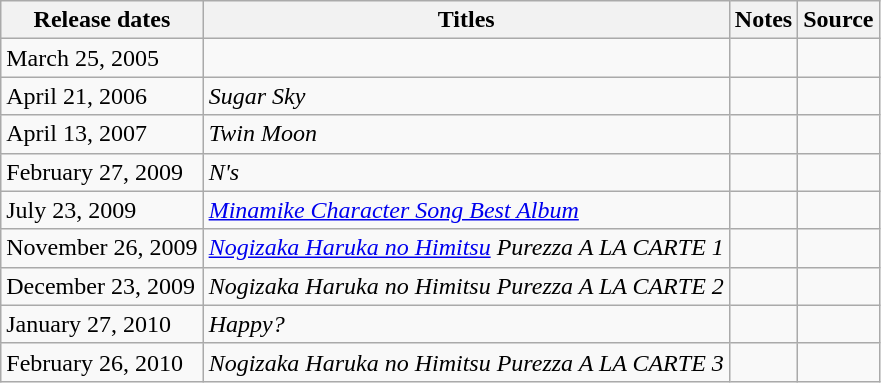<table class="wikitable sortable">
<tr>
<th>Release dates</th>
<th>Titles</th>
<th class="unsortable">Notes</th>
<th class="unsortable">Source</th>
</tr>
<tr>
<td>March 25, 2005</td>
<td></td>
<td></td>
<td></td>
</tr>
<tr>
<td>April 21, 2006</td>
<td><em>Sugar Sky</em></td>
<td></td>
<td></td>
</tr>
<tr>
<td>April 13, 2007</td>
<td><em>Twin Moon</em></td>
<td></td>
<td></td>
</tr>
<tr>
<td>February 27, 2009</td>
<td><em>N's</em></td>
<td></td>
<td></td>
</tr>
<tr>
<td>July 23, 2009</td>
<td><em><a href='#'>Minamike Character Song Best Album</a></em></td>
<td></td>
<td></td>
</tr>
<tr>
<td>November 26, 2009</td>
<td><em><a href='#'>Nogizaka Haruka no Himitsu</a> Purezza A LA CARTE 1</em></td>
<td></td>
<td></td>
</tr>
<tr>
<td>December 23, 2009</td>
<td><em>Nogizaka Haruka no Himitsu Purezza A LA CARTE 2</em></td>
<td></td>
<td></td>
</tr>
<tr>
<td>January 27, 2010</td>
<td><em>Happy?</em></td>
<td></td>
<td></td>
</tr>
<tr>
<td>February 26, 2010</td>
<td><em>Nogizaka Haruka no Himitsu Purezza A LA CARTE 3</em></td>
<td></td>
<td></td>
</tr>
</table>
